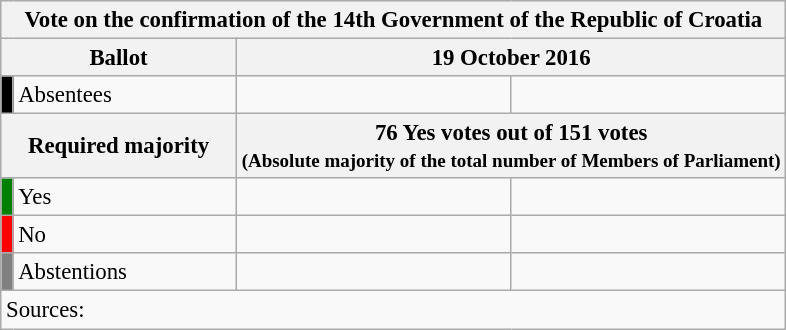<table class="wikitable" style="text-align:center; font-size:95%;">
<tr style="background:#e9e9e9;">
<th colspan="4">Vote on the confirmation of the 14th Government of the Republic of Croatia</th>
</tr>
<tr>
<th colspan="2" style="width:150px;">Ballot</th>
<th colspan="2">19 October 2016</th>
</tr>
<tr>
<th style="background:black;"></th>
<td style="text-align:left;">Absentees</td>
<td></td>
<td></td>
</tr>
<tr>
<th colspan="2">Required majority</th>
<th colspan="2"><strong>76 Yes votes out of 151 votes<br><small>(Absolute majority of the total number of Members of Parliament)</small></strong></th>
</tr>
<tr>
<th style="width:1px; background:green;"></th>
<td style="text-align:left;">Yes</td>
<td></td>
<td></td>
</tr>
<tr>
<th style="background:red;"></th>
<td style="text-align:left;">No</td>
<td></td>
<td></td>
</tr>
<tr>
<th style="background:gray;"></th>
<td style="text-align:left;">Abstentions</td>
<td></td>
<td></td>
</tr>
<tr>
<td style="text-align:left;" colspan="4">Sources:</td>
</tr>
</table>
